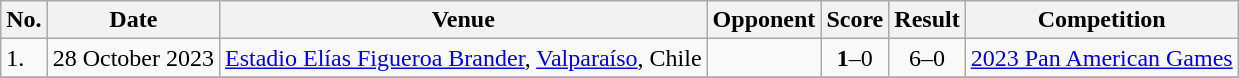<table class="wikitable">
<tr>
<th>No.</th>
<th>Date</th>
<th>Venue</th>
<th>Opponent</th>
<th>Score</th>
<th>Result</th>
<th>Competition</th>
</tr>
<tr>
<td>1.</td>
<td>28 October 2023</td>
<td><a href='#'>Estadio Elías Figueroa Brander</a>, <a href='#'>Valparaíso</a>, Chile</td>
<td></td>
<td align=center><strong>1</strong>–0</td>
<td align=center>6–0</td>
<td><a href='#'>2023 Pan American Games</a></td>
</tr>
<tr>
</tr>
</table>
